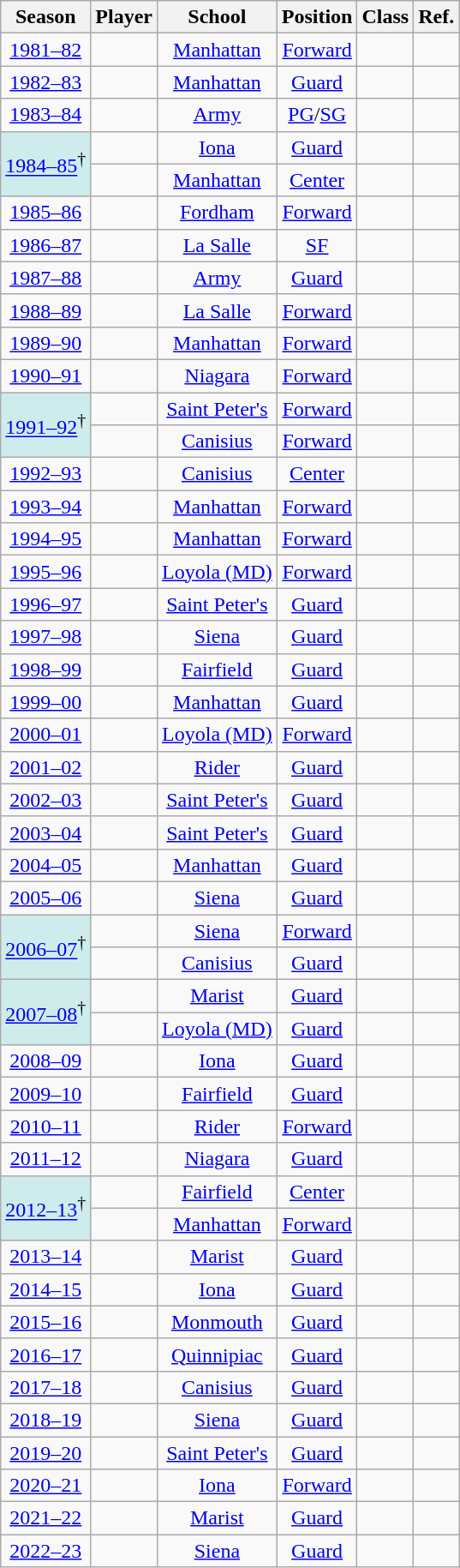<table class="wikitable sortable">
<tr>
<th>Season</th>
<th>Player</th>
<th>School</th>
<th>Position</th>
<th class="unsortable">Class</th>
<th class="unsortable">Ref.</th>
</tr>
<tr align=center>
<td><a href='#'>1981–82</a></td>
<td></td>
<td><a href='#'>Manhattan</a></td>
<td><a href='#'>Forward</a></td>
<td></td>
<td></td>
</tr>
<tr align=center>
<td><a href='#'>1982–83</a></td>
<td></td>
<td><a href='#'>Manhattan</a></td>
<td><a href='#'>Guard</a></td>
<td></td>
<td></td>
</tr>
<tr align=center>
<td><a href='#'>1983–84</a></td>
<td></td>
<td><a href='#'>Army</a></td>
<td><a href='#'>PG</a>/<a href='#'>SG</a></td>
<td></td>
<td></td>
</tr>
<tr align=center>
<td style="background-color:#CFECEC;" rowspan=2><a href='#'>1984–85</a><sup>†</sup></td>
<td></td>
<td><a href='#'>Iona</a></td>
<td><a href='#'>Guard</a></td>
<td></td>
<td></td>
</tr>
<tr align=center>
<td></td>
<td><a href='#'>Manhattan</a></td>
<td><a href='#'>Center</a></td>
<td></td>
<td></td>
</tr>
<tr align=center>
<td><a href='#'>1985–86</a></td>
<td></td>
<td><a href='#'>Fordham</a></td>
<td><a href='#'>Forward</a></td>
<td></td>
<td></td>
</tr>
<tr align=center>
<td><a href='#'>1986–87</a></td>
<td></td>
<td><a href='#'>La Salle</a></td>
<td><a href='#'>SF</a></td>
<td></td>
<td></td>
</tr>
<tr align=center>
<td><a href='#'>1987–88</a></td>
<td></td>
<td><a href='#'>Army</a></td>
<td><a href='#'>Guard</a></td>
<td></td>
<td></td>
</tr>
<tr align=center>
<td><a href='#'>1988–89</a></td>
<td></td>
<td><a href='#'>La Salle</a></td>
<td><a href='#'>Forward</a></td>
<td></td>
<td></td>
</tr>
<tr align=center>
<td><a href='#'>1989–90</a></td>
<td></td>
<td><a href='#'>Manhattan</a></td>
<td><a href='#'>Forward</a></td>
<td></td>
<td></td>
</tr>
<tr align=center>
<td><a href='#'>1990–91</a></td>
<td></td>
<td><a href='#'>Niagara</a></td>
<td><a href='#'>Forward</a></td>
<td></td>
<td></td>
</tr>
<tr align=center>
<td style="background-color:#CFECEC;" rowspan=2><a href='#'>1991–92</a><sup>†</sup></td>
<td></td>
<td><a href='#'>Saint Peter's</a></td>
<td><a href='#'>Forward</a></td>
<td></td>
<td></td>
</tr>
<tr align=center>
<td></td>
<td><a href='#'>Canisius</a></td>
<td><a href='#'>Forward</a></td>
<td></td>
<td></td>
</tr>
<tr align=center>
<td><a href='#'>1992–93</a></td>
<td></td>
<td><a href='#'>Canisius</a></td>
<td><a href='#'>Center</a></td>
<td></td>
<td></td>
</tr>
<tr align=center>
<td><a href='#'>1993–94</a></td>
<td></td>
<td><a href='#'>Manhattan</a></td>
<td><a href='#'>Forward</a></td>
<td></td>
<td></td>
</tr>
<tr align=center>
<td><a href='#'>1994–95</a></td>
<td></td>
<td><a href='#'>Manhattan</a></td>
<td><a href='#'>Forward</a></td>
<td></td>
<td></td>
</tr>
<tr align=center>
<td><a href='#'>1995–96</a></td>
<td></td>
<td><a href='#'>Loyola (MD)</a></td>
<td><a href='#'>Forward</a></td>
<td></td>
<td></td>
</tr>
<tr align=center>
<td><a href='#'>1996–97</a></td>
<td></td>
<td><a href='#'>Saint Peter's</a></td>
<td><a href='#'>Guard</a></td>
<td></td>
<td></td>
</tr>
<tr align=center>
<td><a href='#'>1997–98</a></td>
<td></td>
<td><a href='#'>Siena</a></td>
<td><a href='#'>Guard</a></td>
<td></td>
<td></td>
</tr>
<tr align=center>
<td><a href='#'>1998–99</a></td>
<td></td>
<td><a href='#'>Fairfield</a></td>
<td><a href='#'>Guard</a></td>
<td></td>
<td></td>
</tr>
<tr align=center>
<td><a href='#'>1999–00</a></td>
<td></td>
<td><a href='#'>Manhattan</a></td>
<td><a href='#'>Guard</a></td>
<td></td>
<td></td>
</tr>
<tr align=center>
<td><a href='#'>2000–01</a></td>
<td></td>
<td><a href='#'>Loyola (MD)</a></td>
<td><a href='#'>Forward</a></td>
<td></td>
<td></td>
</tr>
<tr align=center>
<td><a href='#'>2001–02</a></td>
<td></td>
<td><a href='#'>Rider</a></td>
<td><a href='#'>Guard</a></td>
<td></td>
<td></td>
</tr>
<tr align=center>
<td><a href='#'>2002–03</a></td>
<td></td>
<td><a href='#'>Saint Peter's</a></td>
<td><a href='#'>Guard</a></td>
<td></td>
<td></td>
</tr>
<tr align=center>
<td><a href='#'>2003–04</a></td>
<td></td>
<td><a href='#'>Saint Peter's</a></td>
<td><a href='#'>Guard</a></td>
<td></td>
<td></td>
</tr>
<tr align=center>
<td><a href='#'>2004–05</a></td>
<td></td>
<td><a href='#'>Manhattan</a></td>
<td><a href='#'>Guard</a></td>
<td></td>
<td></td>
</tr>
<tr align=center>
<td><a href='#'>2005–06</a></td>
<td></td>
<td><a href='#'>Siena</a></td>
<td><a href='#'>Guard</a></td>
<td></td>
<td></td>
</tr>
<tr align=center>
<td style="background-color:#CFECEC;" rowspan=2><a href='#'>2006–07</a><sup>†</sup></td>
<td></td>
<td><a href='#'>Siena</a></td>
<td><a href='#'>Forward</a></td>
<td></td>
<td></td>
</tr>
<tr align=center>
<td></td>
<td><a href='#'>Canisius</a></td>
<td><a href='#'>Guard</a></td>
<td></td>
<td></td>
</tr>
<tr align=center>
<td style="background-color:#CFECEC;" rowspan=2><a href='#'>2007–08</a><sup>†</sup></td>
<td></td>
<td><a href='#'>Marist</a></td>
<td><a href='#'>Guard</a></td>
<td></td>
<td></td>
</tr>
<tr align=center>
<td></td>
<td><a href='#'>Loyola (MD)</a></td>
<td><a href='#'>Guard</a></td>
<td></td>
<td></td>
</tr>
<tr align=center>
<td><a href='#'>2008–09</a></td>
<td></td>
<td><a href='#'>Iona</a></td>
<td><a href='#'>Guard</a></td>
<td></td>
<td></td>
</tr>
<tr align=center>
<td><a href='#'>2009–10</a></td>
<td></td>
<td><a href='#'>Fairfield</a></td>
<td><a href='#'>Guard</a></td>
<td></td>
<td></td>
</tr>
<tr align=center>
<td><a href='#'>2010–11</a></td>
<td></td>
<td><a href='#'>Rider</a></td>
<td><a href='#'>Forward</a></td>
<td></td>
<td></td>
</tr>
<tr align=center>
<td><a href='#'>2011–12</a></td>
<td></td>
<td><a href='#'>Niagara</a></td>
<td><a href='#'>Guard</a></td>
<td></td>
<td></td>
</tr>
<tr align=center>
<td style="background-color:#CFECEC;" rowspan=2><a href='#'>2012–13</a><sup>†</sup></td>
<td></td>
<td><a href='#'>Fairfield</a></td>
<td><a href='#'>Center</a></td>
<td></td>
<td></td>
</tr>
<tr align=center>
<td></td>
<td><a href='#'>Manhattan</a></td>
<td><a href='#'>Forward</a></td>
<td></td>
<td></td>
</tr>
<tr align=center>
<td><a href='#'>2013–14</a></td>
<td></td>
<td><a href='#'>Marist</a></td>
<td><a href='#'>Guard</a></td>
<td></td>
<td></td>
</tr>
<tr align=center>
<td><a href='#'>2014–15</a></td>
<td></td>
<td><a href='#'>Iona</a></td>
<td><a href='#'>Guard</a></td>
<td></td>
<td></td>
</tr>
<tr align=center>
<td><a href='#'>2015–16</a></td>
<td></td>
<td><a href='#'>Monmouth</a></td>
<td><a href='#'>Guard</a></td>
<td></td>
<td></td>
</tr>
<tr align=center>
<td><a href='#'>2016–17</a></td>
<td></td>
<td><a href='#'>Quinnipiac</a></td>
<td><a href='#'>Guard</a></td>
<td></td>
<td></td>
</tr>
<tr align=center>
<td><a href='#'>2017–18</a></td>
<td></td>
<td><a href='#'>Canisius</a></td>
<td><a href='#'>Guard</a></td>
<td></td>
<td></td>
</tr>
<tr align=center>
<td><a href='#'>2018–19</a></td>
<td></td>
<td><a href='#'>Siena</a></td>
<td><a href='#'>Guard</a></td>
<td></td>
<td></td>
</tr>
<tr align=center>
<td><a href='#'>2019–20</a></td>
<td></td>
<td><a href='#'>Saint Peter's</a></td>
<td><a href='#'>Guard</a></td>
<td></td>
<td></td>
</tr>
<tr align=center>
<td><a href='#'>2020–21</a></td>
<td></td>
<td><a href='#'>Iona</a></td>
<td><a href='#'>Forward</a></td>
<td></td>
<td></td>
</tr>
<tr align=center>
<td><a href='#'>2021–22</a></td>
<td></td>
<td><a href='#'>Marist</a></td>
<td><a href='#'>Guard</a></td>
<td></td>
<td></td>
</tr>
<tr align=center>
<td><a href='#'>2022–23</a></td>
<td></td>
<td><a href='#'>Siena</a></td>
<td><a href='#'>Guard</a></td>
<td></td>
<td></td>
</tr>
</table>
